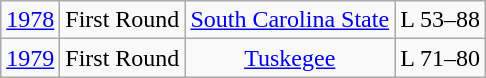<table class="wikitable">
<tr align="center">
<td><a href='#'>1978</a></td>
<td>First Round</td>
<td><a href='#'>South Carolina State</a></td>
<td>L 53–88</td>
</tr>
<tr align="center">
<td><a href='#'>1979</a></td>
<td>First Round</td>
<td><a href='#'>Tuskegee</a></td>
<td>L 71–80</td>
</tr>
</table>
